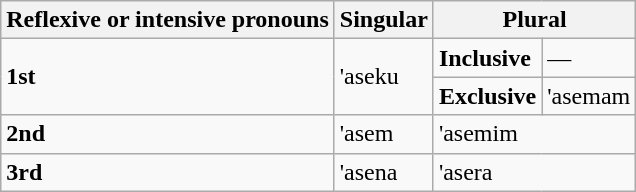<table class="wikitable">
<tr>
<th>Reflexive or intensive pronouns</th>
<th>Singular</th>
<th colspan="2">Plural</th>
</tr>
<tr>
<td rowspan="2"><strong>1st</strong></td>
<td rowspan="2">'aseku</td>
<td><strong>Inclusive</strong></td>
<td>—</td>
</tr>
<tr>
<td><strong>Exclusive</strong></td>
<td>'asemam</td>
</tr>
<tr>
<td><strong>2nd</strong></td>
<td>'asem</td>
<td colspan="2">'asemim</td>
</tr>
<tr>
<td><strong>3rd</strong></td>
<td>'asena</td>
<td colspan="2">'asera</td>
</tr>
</table>
